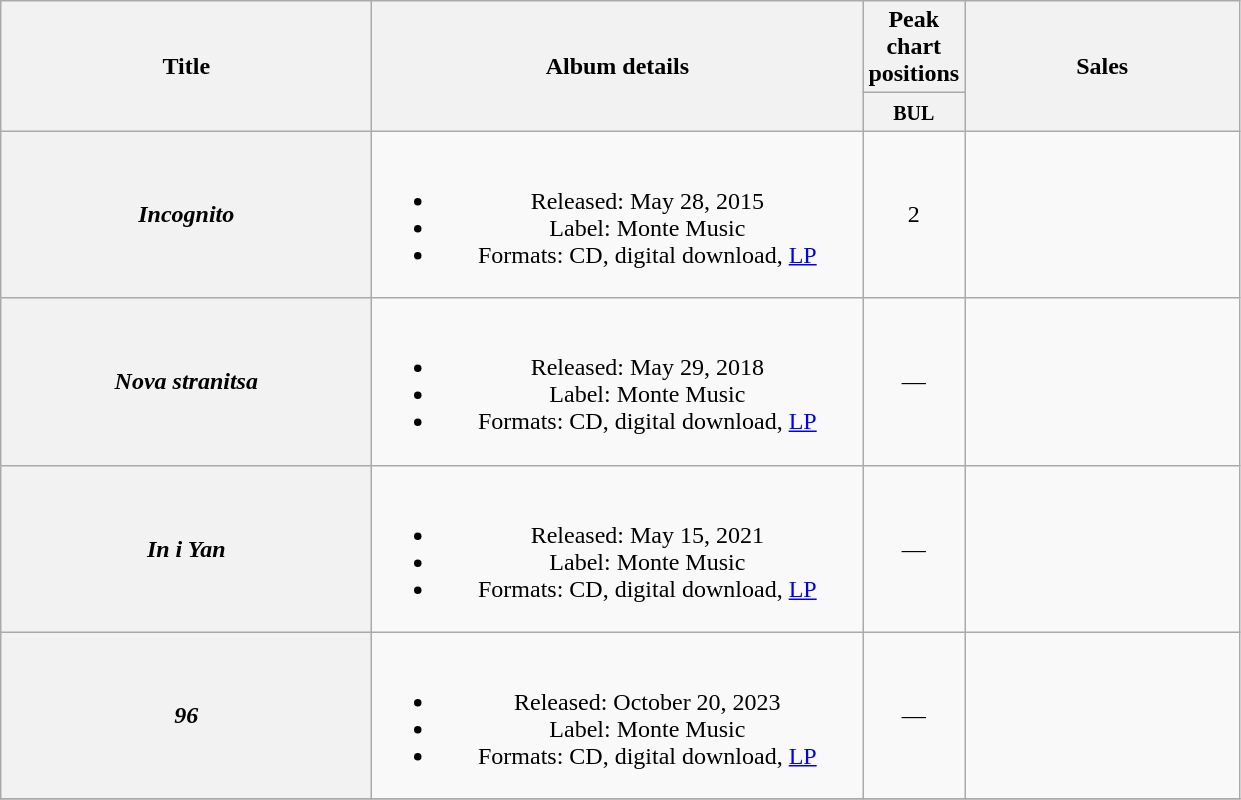<table class="wikitable plainrowheaders" style="text-align:center;">
<tr>
<th scope="col" rowspan="2" style="width: 15em;">Title</th>
<th scope="col" rowspan="2" style="width: 20em;">Album details</th>
<th scope="col" colspan="1">Peak chart positions</th>
<th scope="col" rowspan="2" style="width: 11em;">Sales</th>
</tr>
<tr>
<th width=25><small>BUL</small><br></th>
</tr>
<tr>
<th scope="row"><em>Incognito</em></th>
<td><br><ul><li>Released: May 28, 2015</li><li>Label: Monte Music</li><li>Formats: CD, digital download, <a href='#'>LP</a></li></ul></td>
<td>2</td>
<td></td>
</tr>
<tr>
<th scope="row"><em>Nova stranitsa</em></th>
<td><br><ul><li>Released: May 29, 2018</li><li>Label: Monte Music</li><li>Formats: CD, digital download, <a href='#'>LP</a></li></ul></td>
<td>—</td>
<td></td>
</tr>
<tr>
<th scope="row"><em>In i Yan</em></th>
<td><br><ul><li>Released: May 15, 2021</li><li>Label: Monte Music</li><li>Formats: CD, digital download, <a href='#'>LP</a></li></ul></td>
<td>—</td>
<td></td>
</tr>
<tr>
<th scope="row"><em>96</em></th>
<td><br><ul><li>Released: October 20, 2023</li><li>Label: Monte Music</li><li>Formats: CD, digital download, <a href='#'>LP</a></li></ul></td>
<td>—</td>
<td></td>
</tr>
<tr>
</tr>
</table>
